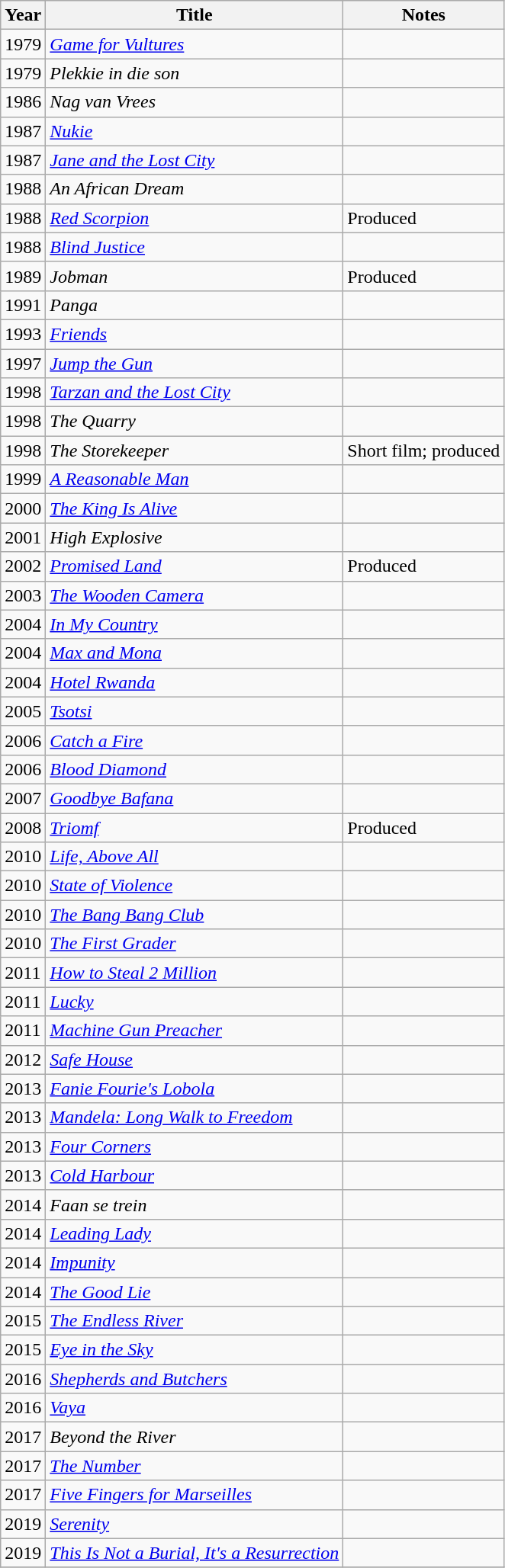<table class="wikitable">
<tr>
<th>Year</th>
<th>Title</th>
<th>Notes</th>
</tr>
<tr>
<td>1979</td>
<td><em><a href='#'>Game for Vultures</a></em></td>
<td></td>
</tr>
<tr>
<td>1979</td>
<td><em>Plekkie in die son</em></td>
<td></td>
</tr>
<tr>
<td>1986</td>
<td><em>Nag van Vrees</em></td>
<td></td>
</tr>
<tr>
<td>1987</td>
<td><em><a href='#'>Nukie</a></em></td>
<td></td>
</tr>
<tr>
<td>1987</td>
<td><em><a href='#'>Jane and the Lost City</a></em></td>
<td></td>
</tr>
<tr>
<td>1988</td>
<td><em>An African Dream</em></td>
<td></td>
</tr>
<tr>
<td>1988</td>
<td><em><a href='#'>Red Scorpion</a></em></td>
<td>Produced</td>
</tr>
<tr>
<td>1988</td>
<td><em><a href='#'>Blind Justice</a></em></td>
<td></td>
</tr>
<tr>
<td>1989</td>
<td><em>Jobman</em></td>
<td>Produced</td>
</tr>
<tr>
<td>1991</td>
<td><em>Panga</em></td>
<td></td>
</tr>
<tr>
<td>1993</td>
<td><em><a href='#'>Friends</a></em></td>
<td></td>
</tr>
<tr>
<td>1997</td>
<td><em><a href='#'>Jump the Gun</a></em></td>
<td></td>
</tr>
<tr>
<td>1998</td>
<td><em><a href='#'>Tarzan and the Lost City</a></em></td>
<td></td>
</tr>
<tr>
<td>1998</td>
<td><em>The Quarry</em></td>
<td></td>
</tr>
<tr>
<td>1998</td>
<td><em>The Storekeeper</em></td>
<td>Short film; produced</td>
</tr>
<tr>
<td>1999</td>
<td><em><a href='#'>A Reasonable Man</a></em></td>
<td></td>
</tr>
<tr>
<td>2000</td>
<td><em><a href='#'>The King Is Alive</a></em></td>
<td></td>
</tr>
<tr>
<td>2001</td>
<td><em>High Explosive</em></td>
<td></td>
</tr>
<tr>
<td>2002</td>
<td><em><a href='#'>Promised Land</a></em></td>
<td>Produced</td>
</tr>
<tr>
<td>2003</td>
<td><em><a href='#'>The Wooden Camera</a></em></td>
<td></td>
</tr>
<tr>
<td>2004</td>
<td><em><a href='#'>In My Country</a></em></td>
<td></td>
</tr>
<tr>
<td>2004</td>
<td><em><a href='#'>Max and Mona</a></em></td>
<td></td>
</tr>
<tr>
<td>2004</td>
<td><em><a href='#'>Hotel Rwanda</a></em></td>
<td></td>
</tr>
<tr>
<td>2005</td>
<td><em><a href='#'>Tsotsi</a></em></td>
<td></td>
</tr>
<tr>
<td>2006</td>
<td><em><a href='#'>Catch a Fire</a></em></td>
<td></td>
</tr>
<tr>
<td>2006</td>
<td><em><a href='#'>Blood Diamond</a></em></td>
<td></td>
</tr>
<tr>
<td>2007</td>
<td><em><a href='#'>Goodbye Bafana</a></em></td>
<td></td>
</tr>
<tr>
<td>2008</td>
<td><em><a href='#'>Triomf</a></em></td>
<td>Produced</td>
</tr>
<tr>
<td>2010</td>
<td><em><a href='#'>Life, Above All</a></em></td>
<td></td>
</tr>
<tr>
<td>2010</td>
<td><em><a href='#'>State of Violence</a></em></td>
<td></td>
</tr>
<tr>
<td>2010</td>
<td><em><a href='#'>The Bang Bang Club</a></em></td>
<td></td>
</tr>
<tr>
<td>2010</td>
<td><em><a href='#'>The First Grader</a></em></td>
<td></td>
</tr>
<tr>
<td>2011</td>
<td><em><a href='#'>How to Steal 2 Million</a></em></td>
<td></td>
</tr>
<tr>
<td>2011</td>
<td><em><a href='#'>Lucky</a></em></td>
<td></td>
</tr>
<tr>
<td>2011</td>
<td><em><a href='#'>Machine Gun Preacher</a></em></td>
<td></td>
</tr>
<tr>
<td>2012</td>
<td><em><a href='#'>Safe House</a></em></td>
<td></td>
</tr>
<tr>
<td>2013</td>
<td><em><a href='#'>Fanie Fourie's Lobola</a></em></td>
<td></td>
</tr>
<tr>
<td>2013</td>
<td><em><a href='#'>Mandela: Long Walk to Freedom</a></em></td>
<td></td>
</tr>
<tr>
<td>2013</td>
<td><em><a href='#'>Four Corners</a></em></td>
<td></td>
</tr>
<tr>
<td>2013</td>
<td><em><a href='#'>Cold Harbour</a></em></td>
<td></td>
</tr>
<tr>
<td>2014</td>
<td><em>Faan se trein</em></td>
<td></td>
</tr>
<tr>
<td>2014</td>
<td><em><a href='#'>Leading Lady</a></em></td>
<td></td>
</tr>
<tr>
<td>2014</td>
<td><em><a href='#'>Impunity</a></em></td>
<td></td>
</tr>
<tr>
<td>2014</td>
<td><em><a href='#'>The Good Lie</a></em></td>
<td></td>
</tr>
<tr>
<td>2015</td>
<td><em><a href='#'>The Endless River</a></em></td>
<td></td>
</tr>
<tr>
<td>2015</td>
<td><em><a href='#'>Eye in the Sky</a></em></td>
<td></td>
</tr>
<tr>
<td>2016</td>
<td><em><a href='#'>Shepherds and Butchers</a></em></td>
<td></td>
</tr>
<tr>
<td>2016</td>
<td><em><a href='#'>Vaya</a></em></td>
<td></td>
</tr>
<tr>
<td>2017</td>
<td><em>Beyond the River</em></td>
<td></td>
</tr>
<tr>
<td>2017</td>
<td><em><a href='#'>The Number</a></em></td>
<td></td>
</tr>
<tr>
<td>2017</td>
<td><em><a href='#'>Five Fingers for Marseilles</a></em></td>
<td></td>
</tr>
<tr>
<td>2019</td>
<td><em><a href='#'>Serenity</a></em></td>
<td></td>
</tr>
<tr>
<td>2019</td>
<td><em><a href='#'>This Is Not a Burial, It's a Resurrection</a></em></td>
<td></td>
</tr>
<tr>
</tr>
</table>
